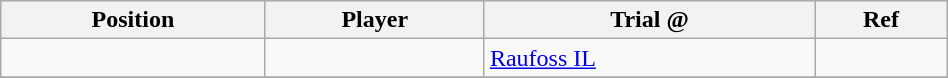<table class="wikitable sortable" style="width:50%; text-align:center; font-size:100%; text-align:left;">
<tr>
<th><strong>Position</strong></th>
<th><strong>Player</strong></th>
<th><strong>Trial @</strong></th>
<th><strong>Ref</strong></th>
</tr>
<tr>
<td></td>
<td></td>
<td> <a href='#'>Raufoss IL</a></td>
<td></td>
</tr>
<tr>
</tr>
</table>
